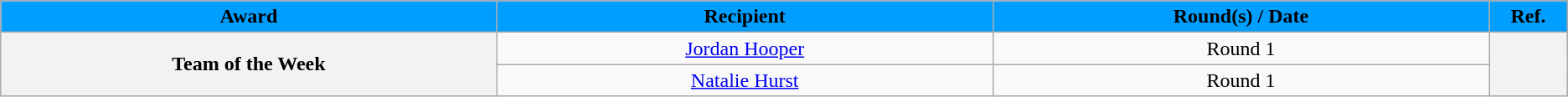<table class="wikitable sortable sortable" style="text-align: center">
<tr>
<th style="background: #009FFF" width="10%"><span>Award</span></th>
<th style="background: #009FFF" width="10%"><span>Recipient</span></th>
<th style="background: #009FFF" width="10%"><span>Round(s) / Date</span></th>
<th style="background: #009FFF" width="1%" class="unsortable"><span>Ref.</span></th>
</tr>
<tr>
<th rowspan=2>Team of the Week</th>
<td><a href='#'>Jordan Hooper</a></td>
<td>Round 1</td>
<th rowspan=2></th>
</tr>
<tr>
<td><a href='#'>Natalie Hurst</a></td>
<td>Round 1</td>
</tr>
</table>
